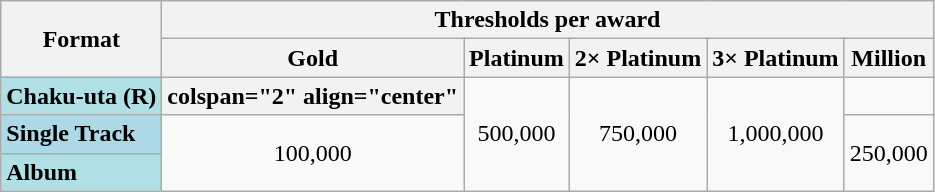<table class="wikitable">
<tr>
<th rowspan="2">Format</th>
<th colspan="6">Thresholds per award</th>
</tr>
<tr>
<th>Gold</th>
<th>Platinum</th>
<th>2× Platinum</th>
<th>3× Platinum</th>
<th>Million</th>
</tr>
<tr>
<td bgcolor="#B0E0E6"><strong>Chaku-uta (R)</strong></td>
<th>colspan="2" align="center" </th>
<td rowspan="3" align="center">500,000</td>
<td rowspan="3" align="center">750,000</td>
<td rowspan="3" align="center">1,000,000</td>
</tr>
<tr>
<td bgcolor="#ADD8E6"><strong>Single Track</strong></td>
<td rowspan="2" align="center">100,000</td>
<td rowspan="2" align="center">250,000</td>
</tr>
<tr>
<td bgcolor="#B0E0E6"><strong>Album</strong></td>
</tr>
</table>
